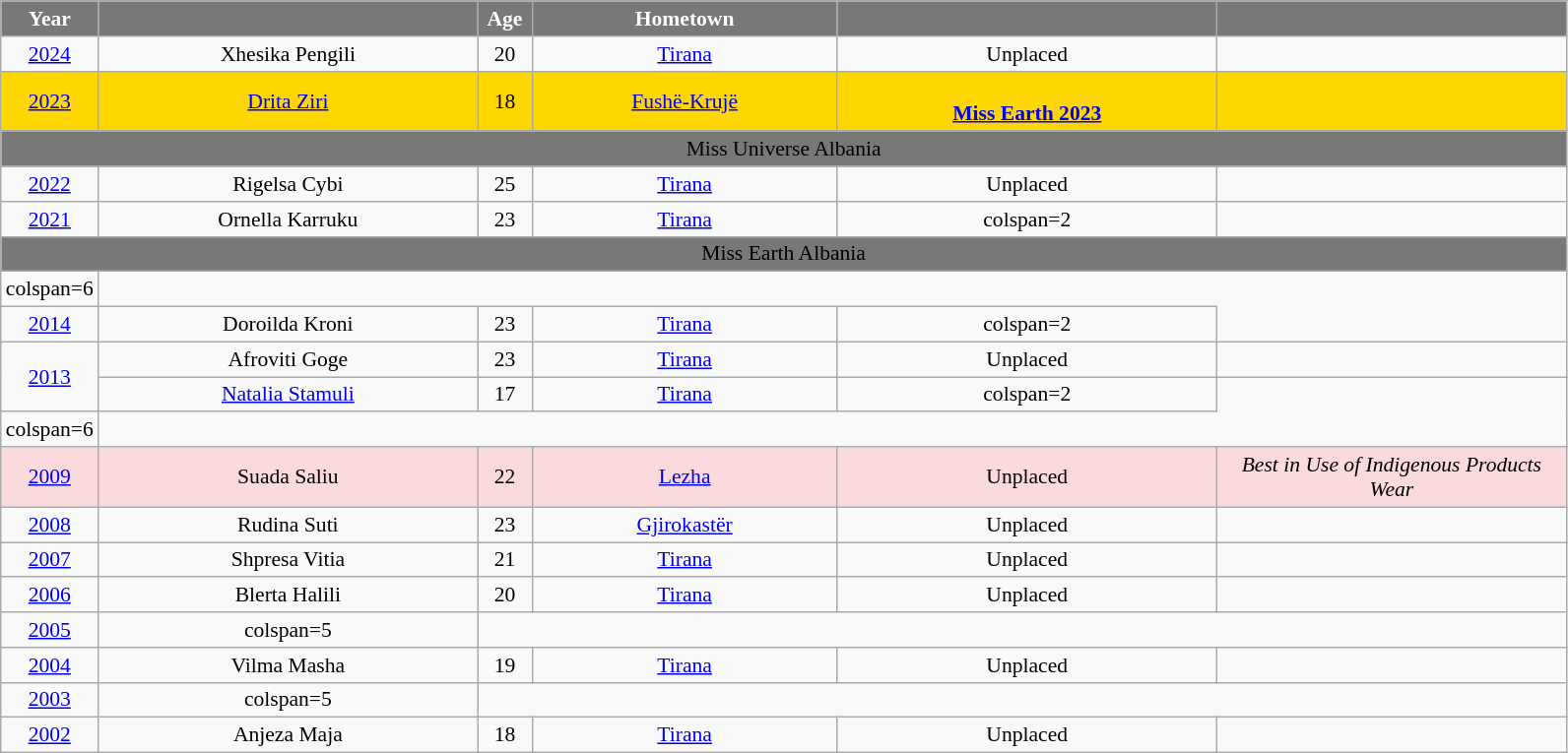<table class="wikitable" style="font-size: 90%; text-align:center">
<tr>
<th width="30" style="background-color:#787878;color:#FFFFFF;">Year</th>
<th width="250" style="background-color:#787878;color:#FFFFFF;"></th>
<th width="30" style="background-color:#787878;color:#FFFFFF;">Age</th>
<th width="200" style="background-color:#787878;color:#FFFFFF;">Hometown</th>
<th width="250" style="background-color:#787878;color:#FFFFFF;"></th>
<th width="230" style="background-color:#787878;color:#FFFFFF;"></th>
</tr>
<tr>
<td><a href='#'>2024</a></td>
<td>Xhesika Pengili</td>
<td>20</td>
<td><a href='#'>Tirana</a></td>
<td>Unplaced</td>
<td></td>
</tr>
<tr style="background:gold">
<td><a href='#'>2023</a></td>
<td><a href='#'>Drita Ziri</a></td>
<td>18</td>
<td><a href='#'>Fushë-Krujë</a></td>
<td><br><strong><a href='#'>Miss Earth 2023</a></strong></td>
<td></td>
</tr>
<tr bgcolor="#787878" align="center">
<td colspan="6"><span>Miss Universe Albania</span></td>
</tr>
<tr>
<td><a href='#'>2022</a></td>
<td>Rigelsa Cybi</td>
<td>25</td>
<td><a href='#'>Tirana</a></td>
<td>Unplaced</td>
<td></td>
</tr>
<tr>
<td><a href='#'>2021</a></td>
<td>Ornella Karruku</td>
<td>23</td>
<td><a href='#'>Tirana</a></td>
<td>colspan=2 </td>
</tr>
<tr bgcolor="#787878" align="center">
<td colspan="6"><span>Miss Earth Albania</span></td>
</tr>
<tr>
<td>colspan=6 </td>
</tr>
<tr>
<td><a href='#'>2014</a></td>
<td>Doroilda Kroni</td>
<td>23</td>
<td><a href='#'>Tirana</a></td>
<td>colspan=2 </td>
</tr>
<tr>
<td rowspan="2"><a href='#'>2013</a></td>
<td>Afroviti Goge</td>
<td>23</td>
<td><a href='#'>Tirana</a></td>
<td>Unplaced</td>
<td></td>
</tr>
<tr>
<td><a href='#'>Natalia Stamuli</a></td>
<td>17</td>
<td><a href='#'>Tirana</a></td>
<td>colspan=2 </td>
</tr>
<tr>
<td>colspan=6 </td>
</tr>
<tr style="background-color:#FADADD;">
<td><a href='#'>2009</a></td>
<td>Suada Saliu</td>
<td>22</td>
<td><a href='#'>Lezha</a></td>
<td>Unplaced</td>
<td><em>Best in Use of Indigenous Products Wear</em></td>
</tr>
<tr>
<td><a href='#'>2008</a></td>
<td>Rudina Suti</td>
<td>23</td>
<td><a href='#'>Gjirokastër</a></td>
<td>Unplaced</td>
<td></td>
</tr>
<tr>
<td><a href='#'>2007</a></td>
<td>Shpresa Vitia</td>
<td>21</td>
<td><a href='#'>Tirana</a></td>
<td>Unplaced</td>
<td></td>
</tr>
<tr>
<td><a href='#'>2006</a></td>
<td>Blerta Halili</td>
<td>20</td>
<td><a href='#'>Tirana</a></td>
<td>Unplaced</td>
<td></td>
</tr>
<tr>
<td><a href='#'>2005</a></td>
<td>colspan=5 </td>
</tr>
<tr>
<td><a href='#'>2004</a></td>
<td>Vilma Masha</td>
<td>19</td>
<td><a href='#'>Tirana</a></td>
<td>Unplaced</td>
<td></td>
</tr>
<tr>
<td><a href='#'>2003</a></td>
<td>colspan=5 </td>
</tr>
<tr>
<td><a href='#'>2002</a></td>
<td>Anjeza Maja</td>
<td>18</td>
<td><a href='#'>Tirana</a></td>
<td>Unplaced</td>
<td></td>
</tr>
</table>
